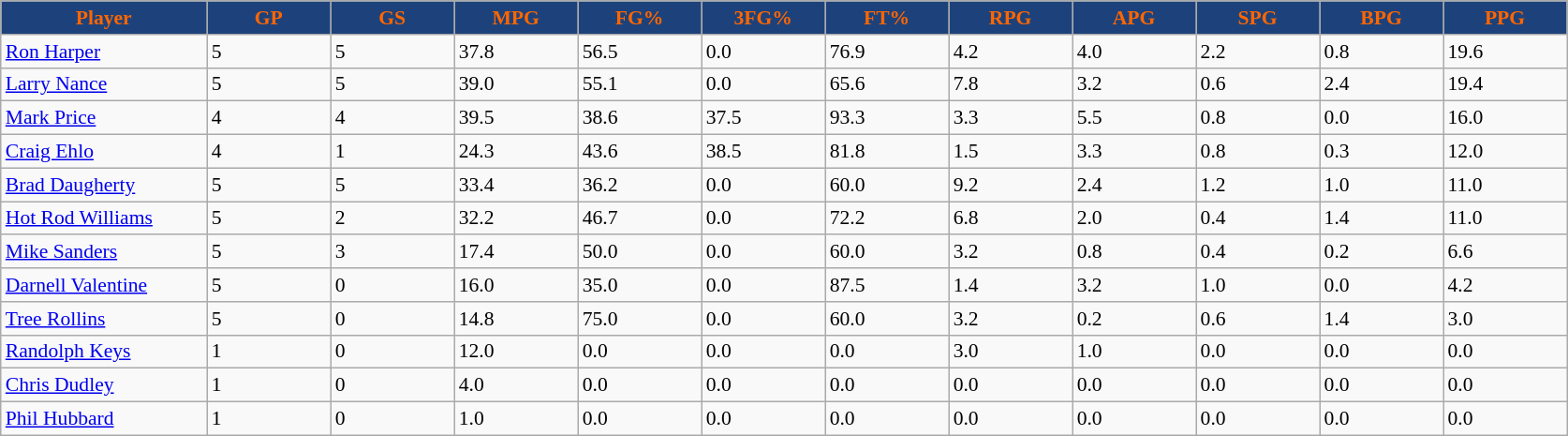<table class="wikitable sortable" style="font-size: 90%">
<tr>
<th style="background:#1d427b; color:#f60" width="10%">Player</th>
<th style="background:#1d427b; color:#f60" width="6%">GP</th>
<th style="background:#1d427b; color:#f60" width="6%">GS</th>
<th style="background:#1d427b; color:#f60" width="6%">MPG</th>
<th style="background:#1d427b; color:#f60" width="6%">FG%</th>
<th style="background:#1d427b; color:#f60" width="6%">3FG%</th>
<th style="background:#1d427b; color:#f60" width="6%">FT%</th>
<th style="background:#1d427b; color:#f60" width="6%">RPG</th>
<th style="background:#1d427b; color:#f60" width="6%">APG</th>
<th style="background:#1d427b; color:#f60" width="6%">SPG</th>
<th style="background:#1d427b; color:#f60" width="6%">BPG</th>
<th style="background:#1d427b; color:#f60" width="6%">PPG</th>
</tr>
<tr>
<td><a href='#'>Ron Harper</a></td>
<td>5</td>
<td>5</td>
<td>37.8</td>
<td>56.5</td>
<td>0.0</td>
<td>76.9</td>
<td>4.2</td>
<td>4.0</td>
<td>2.2</td>
<td>0.8</td>
<td>19.6</td>
</tr>
<tr>
<td><a href='#'>Larry Nance</a></td>
<td>5</td>
<td>5</td>
<td>39.0</td>
<td>55.1</td>
<td>0.0</td>
<td>65.6</td>
<td>7.8</td>
<td>3.2</td>
<td>0.6</td>
<td>2.4</td>
<td>19.4</td>
</tr>
<tr>
<td><a href='#'>Mark Price</a></td>
<td>4</td>
<td>4</td>
<td>39.5</td>
<td>38.6</td>
<td>37.5</td>
<td>93.3</td>
<td>3.3</td>
<td>5.5</td>
<td>0.8</td>
<td>0.0</td>
<td>16.0</td>
</tr>
<tr>
<td><a href='#'>Craig Ehlo</a></td>
<td>4</td>
<td>1</td>
<td>24.3</td>
<td>43.6</td>
<td>38.5</td>
<td>81.8</td>
<td>1.5</td>
<td>3.3</td>
<td>0.8</td>
<td>0.3</td>
<td>12.0</td>
</tr>
<tr>
<td><a href='#'>Brad Daugherty</a></td>
<td>5</td>
<td>5</td>
<td>33.4</td>
<td>36.2</td>
<td>0.0</td>
<td>60.0</td>
<td>9.2</td>
<td>2.4</td>
<td>1.2</td>
<td>1.0</td>
<td>11.0</td>
</tr>
<tr>
<td><a href='#'>Hot Rod Williams</a></td>
<td>5</td>
<td>2</td>
<td>32.2</td>
<td>46.7</td>
<td>0.0</td>
<td>72.2</td>
<td>6.8</td>
<td>2.0</td>
<td>0.4</td>
<td>1.4</td>
<td>11.0</td>
</tr>
<tr>
<td><a href='#'>Mike Sanders</a></td>
<td>5</td>
<td>3</td>
<td>17.4</td>
<td>50.0</td>
<td>0.0</td>
<td>60.0</td>
<td>3.2</td>
<td>0.8</td>
<td>0.4</td>
<td>0.2</td>
<td>6.6</td>
</tr>
<tr>
<td><a href='#'>Darnell Valentine</a></td>
<td>5</td>
<td>0</td>
<td>16.0</td>
<td>35.0</td>
<td>0.0</td>
<td>87.5</td>
<td>1.4</td>
<td>3.2</td>
<td>1.0</td>
<td>0.0</td>
<td>4.2</td>
</tr>
<tr>
<td><a href='#'>Tree Rollins</a></td>
<td>5</td>
<td>0</td>
<td>14.8</td>
<td>75.0</td>
<td>0.0</td>
<td>60.0</td>
<td>3.2</td>
<td>0.2</td>
<td>0.6</td>
<td>1.4</td>
<td>3.0</td>
</tr>
<tr>
<td><a href='#'>Randolph Keys</a></td>
<td>1</td>
<td>0</td>
<td>12.0</td>
<td>0.0</td>
<td>0.0</td>
<td>0.0</td>
<td>3.0</td>
<td>1.0</td>
<td>0.0</td>
<td>0.0</td>
<td>0.0</td>
</tr>
<tr>
<td><a href='#'>Chris Dudley</a></td>
<td>1</td>
<td>0</td>
<td>4.0</td>
<td>0.0</td>
<td>0.0</td>
<td>0.0</td>
<td>0.0</td>
<td>0.0</td>
<td>0.0</td>
<td>0.0</td>
<td>0.0</td>
</tr>
<tr>
<td><a href='#'>Phil Hubbard</a></td>
<td>1</td>
<td>0</td>
<td>1.0</td>
<td>0.0</td>
<td>0.0</td>
<td>0.0</td>
<td>0.0</td>
<td>0.0</td>
<td>0.0</td>
<td>0.0</td>
<td>0.0</td>
</tr>
</table>
